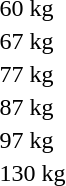<table>
<tr>
<td>60 kg</td>
<td></td>
<td></td>
<td></td>
</tr>
<tr>
<td>67 kg</td>
<td></td>
<td></td>
<td></td>
</tr>
<tr>
<td rowspan=2>77 kg</td>
<td rowspan=2></td>
<td rowspan=2></td>
<td></td>
</tr>
<tr>
<td></td>
</tr>
<tr>
<td>87 kg</td>
<td></td>
<td></td>
<td></td>
</tr>
<tr>
<td>97 kg</td>
<td></td>
<td></td>
<td></td>
</tr>
<tr>
<td>130 kg</td>
<td></td>
<td></td>
<td></td>
</tr>
</table>
